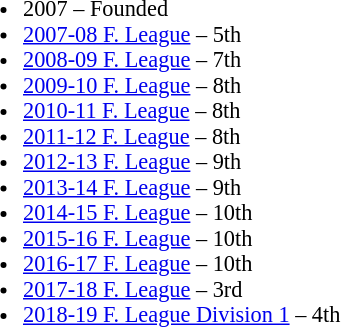<table class="toccolours" style="font-size:93%";>
<tr>
<td><div><br><table>
<tr>
<td valign="top" width="33%"><br><ul><li>2007 – Founded</li><li><a href='#'>2007-08 F. League</a> – 5th</li><li><a href='#'>2008-09 F. League</a> – 7th</li><li><a href='#'>2009-10 F. League</a> – 8th</li><li><a href='#'>2010-11 F. League</a> – 8th</li><li><a href='#'>2011-12 F. League</a> – 8th</li><li><a href='#'>2012-13 F. League</a> – 9th</li><li><a href='#'>2013-14 F. League</a> – 9th</li><li><a href='#'>2014-15 F. League</a> – 10th</li><li><a href='#'>2015-16 F. League</a> – 10th</li><li><a href='#'>2016-17 F. League</a> – 10th</li><li><a href='#'>2017-18 F. League</a> – 3rd</li><li><a href='#'>2018-19 F. League Division 1</a> – 4th</li></ul></td>
</tr>
</table>
</div></td>
</tr>
</table>
